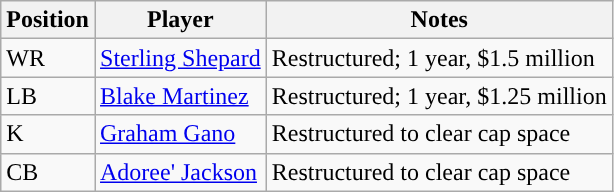<table class="wikitable">
<tr>
<th>Position</th>
<th>Player</th>
<th>Notes</th>
</tr>
<tr>
<td>WR</td>
<td><a href='#'>Sterling Shepard</a></td>
<td>Restructured; 1 year, $1.5 million</td>
</tr>
<tr>
<td>LB</td>
<td><a href='#'>Blake Martinez</a></td>
<td>Restructured; 1 year, $1.25 million</td>
</tr>
<tr>
<td>K</td>
<td><a href='#'>Graham Gano</a></td>
<td>Restructured to clear cap space</td>
</tr>
<tr>
<td>CB</td>
<td><a href='#'>Adoree' Jackson</a></td>
<td>Restructured to clear cap space</td>
</tr>
</table>
